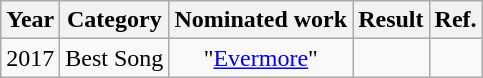<table class="wikitable plainrowheaders" style="text-align:center;">
<tr>
<th>Year</th>
<th>Category</th>
<th>Nominated work</th>
<th>Result</th>
<th>Ref.</th>
</tr>
<tr>
<td>2017</td>
<td>Best Song</td>
<td>"<a href='#'>Evermore</a>" </td>
<td></td>
<td></td>
</tr>
</table>
